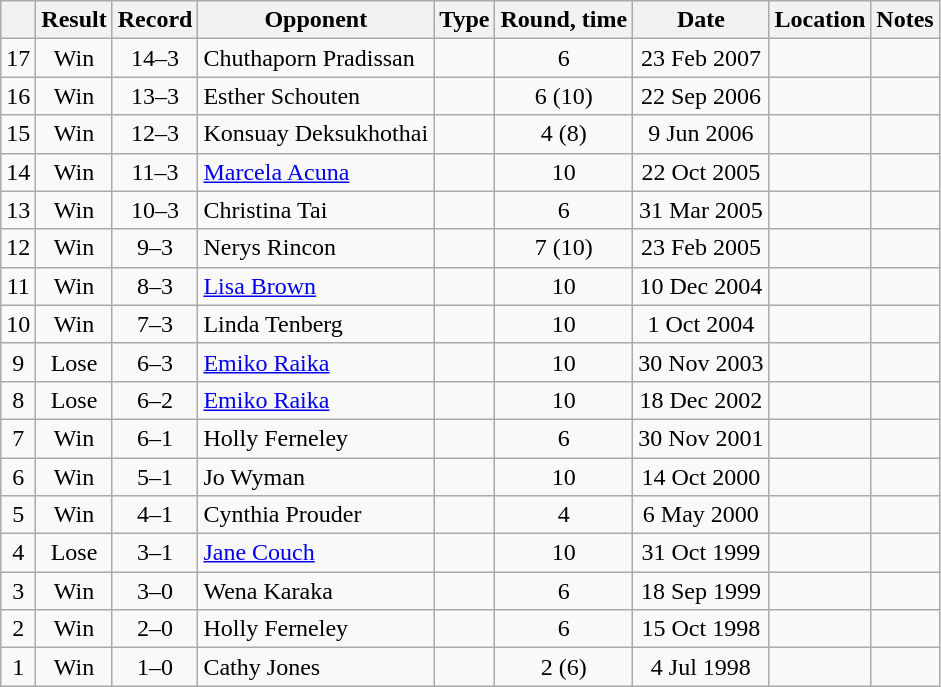<table class="wikitable" style="text-align:center">
<tr>
<th></th>
<th>Result</th>
<th>Record</th>
<th>Opponent</th>
<th>Type</th>
<th>Round, time</th>
<th>Date</th>
<th>Location</th>
<th>Notes</th>
</tr>
<tr>
<td>17</td>
<td>Win</td>
<td>14–3</td>
<td style="text-align:left;"> Chuthaporn Pradissan</td>
<td></td>
<td>6</td>
<td>23 Feb 2007</td>
<td style="text-align:left;"> </td>
<td style="text-align:left;"></td>
</tr>
<tr>
<td>16</td>
<td>Win</td>
<td>13–3</td>
<td style="text-align:left;"> Esther Schouten</td>
<td></td>
<td>6 (10)<br></td>
<td>22 Sep 2006</td>
<td style="text-align:left;"> </td>
<td style="text-align:left;"></td>
</tr>
<tr>
<td>15</td>
<td>Win</td>
<td>12–3</td>
<td style="text-align:left;"> Konsuay Deksukhothai</td>
<td></td>
<td>4 (8)<br></td>
<td>9 Jun 2006</td>
<td style="text-align:left;"> </td>
<td style="text-align:left;"></td>
</tr>
<tr>
<td>14</td>
<td>Win</td>
<td>11–3</td>
<td style="text-align:left;"> <a href='#'>Marcela Acuna</a></td>
<td></td>
<td>10</td>
<td>22 Oct 2005</td>
<td style="text-align:left;"> </td>
<td style="text-align:left;"></td>
</tr>
<tr>
<td>13</td>
<td>Win</td>
<td>10–3</td>
<td style="text-align:left;"> Christina Tai</td>
<td></td>
<td>6</td>
<td>31 Mar 2005</td>
<td style="text-align:left;"> </td>
<td></td>
</tr>
<tr>
<td>12</td>
<td>Win</td>
<td>9–3</td>
<td style="text-align:left;"> Nerys Rincon</td>
<td></td>
<td>7 (10)<br></td>
<td>23 Feb 2005</td>
<td style="text-align:left;"> </td>
<td style="text-align:left;"></td>
</tr>
<tr>
<td>11</td>
<td>Win</td>
<td>8–3</td>
<td style="text-align:left;"> <a href='#'>Lisa Brown</a></td>
<td></td>
<td>10</td>
<td>10 Dec 2004</td>
<td style="text-align:left;"> </td>
<td style="text-align:left;"></td>
</tr>
<tr>
<td>10</td>
<td>Win</td>
<td>7–3</td>
<td style="text-align:left;"> Linda Tenberg</td>
<td></td>
<td>10</td>
<td>1 Oct 2004</td>
<td style="text-align:left;"> </td>
<td style="text-align:left;"></td>
</tr>
<tr>
<td>9</td>
<td>Lose</td>
<td>6–3</td>
<td style="text-align:left;"> <a href='#'>Emiko Raika</a></td>
<td></td>
<td>10</td>
<td>30 Nov 2003</td>
<td style="text-align:left;"> </td>
<td style="text-align:left;"></td>
</tr>
<tr>
<td>8</td>
<td>Lose</td>
<td>6–2</td>
<td style="text-align:left;"> <a href='#'>Emiko Raika</a></td>
<td></td>
<td>10</td>
<td>18 Dec 2002</td>
<td style="text-align:left;"> </td>
<td style="text-align:left;"></td>
</tr>
<tr>
<td>7</td>
<td>Win</td>
<td>6–1</td>
<td style="text-align:left;"> Holly Ferneley</td>
<td></td>
<td>6</td>
<td>30 Nov 2001</td>
<td style="text-align:left;"> </td>
<td></td>
</tr>
<tr>
<td>6</td>
<td>Win</td>
<td>5–1</td>
<td style="text-align:left;"> Jo Wyman</td>
<td></td>
<td>10</td>
<td>14 Oct 2000</td>
<td style="text-align:left;"> </td>
<td style="text-align:left;"></td>
</tr>
<tr>
<td>5</td>
<td>Win</td>
<td>4–1</td>
<td style="text-align:left;"> Cynthia Prouder</td>
<td></td>
<td>4</td>
<td>6 May 2000</td>
<td style="text-align:left;"> </td>
<td></td>
</tr>
<tr>
<td>4</td>
<td>Lose</td>
<td>3–1</td>
<td style="text-align:left;"> <a href='#'>Jane Couch</a></td>
<td></td>
<td>10</td>
<td>31 Oct 1999</td>
<td style="text-align:left;"> </td>
<td style="text-align:left;"></td>
</tr>
<tr>
<td>3</td>
<td>Win</td>
<td>3–0</td>
<td style="text-align:left;"> Wena Karaka</td>
<td></td>
<td>6</td>
<td>18 Sep 1999</td>
<td style="text-align:left;"> </td>
<td style="text-align:left;"></td>
</tr>
<tr>
<td>2</td>
<td>Win</td>
<td>2–0</td>
<td style="text-align:left;"> Holly Ferneley</td>
<td></td>
<td>6</td>
<td>15 Oct 1998</td>
<td style="text-align:left;"> </td>
<td style="text-align:left;"></td>
</tr>
<tr>
<td>1</td>
<td>Win</td>
<td>1–0</td>
<td style="text-align:left;"> Cathy Jones</td>
<td></td>
<td>2 (6)<br></td>
<td>4 Jul 1998</td>
<td style="text-align:left;"> </td>
<td style="text-align:left;"></td>
</tr>
</table>
